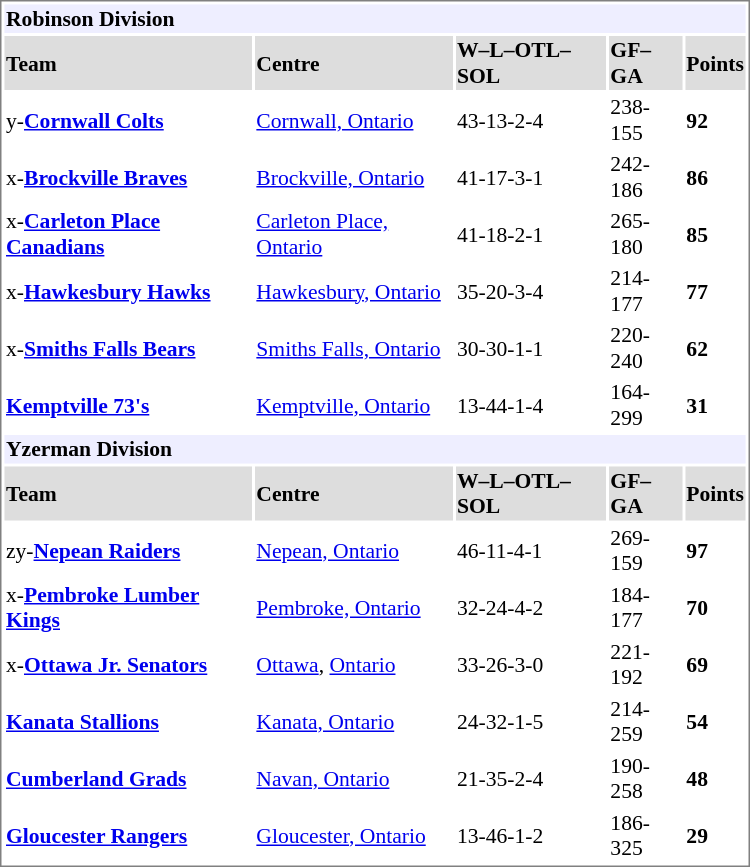<table cellpadding="0">
<tr style="text-align:left; vertical-align:top;">
<td></td>
<td><br><table cellpadding="1"  style="width:500px; font-size:90%; border:1px solid gray;">
<tr style="background:#eef;">
<td colspan="11"><strong>Robinson Division</strong></td>
</tr>
<tr>
<th style="background:#ddd;">Team</th>
<th style="background:#ddd;">Centre</th>
<th style="background:#ddd;">W–L–OTL–SOL</th>
<th style="background:#ddd;">GF–GA</th>
<th style="background:#ddd;">Points</th>
</tr>
<tr>
<td>y-<strong><a href='#'>Cornwall Colts</a></strong></td>
<td><a href='#'>Cornwall, Ontario</a></td>
<td>43-13-2-4</td>
<td>238-155</td>
<td><strong>92</strong></td>
</tr>
<tr>
<td>x-<strong><a href='#'>Brockville Braves</a></strong></td>
<td><a href='#'>Brockville, Ontario</a></td>
<td>41-17-3-1</td>
<td>242-186</td>
<td><strong>86</strong></td>
</tr>
<tr>
<td>x-<strong><a href='#'>Carleton Place Canadians</a></strong></td>
<td><a href='#'>Carleton Place, Ontario</a></td>
<td>41-18-2-1</td>
<td>265-180</td>
<td><strong>85</strong></td>
</tr>
<tr>
<td>x-<strong><a href='#'>Hawkesbury Hawks</a></strong></td>
<td><a href='#'>Hawkesbury, Ontario</a></td>
<td>35-20-3-4</td>
<td>214-177</td>
<td><strong>77</strong></td>
</tr>
<tr>
<td>x-<strong><a href='#'>Smiths Falls Bears</a></strong></td>
<td><a href='#'>Smiths Falls, Ontario</a></td>
<td>30-30-1-1</td>
<td>220-240</td>
<td><strong>62</strong></td>
</tr>
<tr>
<td><strong><a href='#'>Kemptville 73's</a></strong></td>
<td><a href='#'>Kemptville, Ontario</a></td>
<td>13-44-1-4</td>
<td>164-299</td>
<td><strong>31</strong></td>
</tr>
<tr style="background:#eef;">
<td colspan="11"><strong>Yzerman Division</strong></td>
</tr>
<tr>
<th style="background:#ddd;">Team</th>
<th style="background:#ddd;">Centre</th>
<th style="background:#ddd;">W–L–OTL–SOL</th>
<th style="background:#ddd;">GF–GA</th>
<th style="background:#ddd;">Points</th>
</tr>
<tr>
<td>zy-<strong><a href='#'>Nepean Raiders</a></strong></td>
<td><a href='#'>Nepean, Ontario</a></td>
<td>46-11-4-1</td>
<td>269-159</td>
<td><strong>97</strong></td>
</tr>
<tr>
<td>x-<strong><a href='#'>Pembroke Lumber Kings</a></strong></td>
<td><a href='#'>Pembroke, Ontario</a></td>
<td>32-24-4-2</td>
<td>184-177</td>
<td><strong>70</strong></td>
</tr>
<tr>
<td>x-<strong><a href='#'>Ottawa Jr. Senators</a></strong></td>
<td><a href='#'>Ottawa</a>, <a href='#'>Ontario</a></td>
<td>33-26-3-0</td>
<td>221-192</td>
<td><strong>69</strong></td>
</tr>
<tr>
<td><strong><a href='#'>Kanata Stallions</a></strong></td>
<td><a href='#'>Kanata, Ontario</a></td>
<td>24-32-1-5</td>
<td>214-259</td>
<td><strong>54</strong></td>
</tr>
<tr>
<td><strong><a href='#'>Cumberland Grads</a></strong></td>
<td><a href='#'>Navan, Ontario</a></td>
<td>21-35-2-4</td>
<td>190-258</td>
<td><strong>48</strong></td>
</tr>
<tr>
<td><strong><a href='#'>Gloucester Rangers</a></strong></td>
<td><a href='#'>Gloucester, Ontario</a></td>
<td>13-46-1-2</td>
<td>186-325</td>
<td><strong>29</strong></td>
</tr>
</table>
</td>
</tr>
</table>
